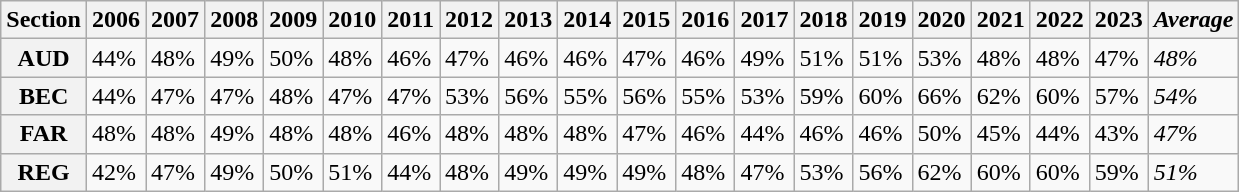<table class="wikitable">
<tr>
<th>Section</th>
<th>2006</th>
<th>2007</th>
<th>2008</th>
<th>2009</th>
<th>2010</th>
<th>2011</th>
<th>2012</th>
<th>2013</th>
<th>2014</th>
<th>2015</th>
<th>2016</th>
<th>2017</th>
<th>2018</th>
<th>2019</th>
<th>2020</th>
<th>2021</th>
<th>2022</th>
<th>2023</th>
<th><em>Average</em></th>
</tr>
<tr>
<th>AUD</th>
<td>44%</td>
<td>48%</td>
<td>49%</td>
<td>50%</td>
<td>48%</td>
<td>46%</td>
<td>47%</td>
<td>46%</td>
<td>46%</td>
<td>47%</td>
<td>46%</td>
<td>49%</td>
<td>51%</td>
<td>51%</td>
<td>53%</td>
<td>48%</td>
<td>48%</td>
<td>47%</td>
<td><em>48%</em></td>
</tr>
<tr>
<th>BEC</th>
<td>44%</td>
<td>47%</td>
<td>47%</td>
<td>48%</td>
<td>47%</td>
<td>47%</td>
<td>53%</td>
<td>56%</td>
<td>55%</td>
<td>56%</td>
<td>55%</td>
<td>53%</td>
<td>59%</td>
<td>60%</td>
<td>66%</td>
<td>62%</td>
<td>60%</td>
<td>57%</td>
<td><em>54%</em></td>
</tr>
<tr>
<th>FAR</th>
<td>48%</td>
<td>48%</td>
<td>49%</td>
<td>48%</td>
<td>48%</td>
<td>46%</td>
<td>48%</td>
<td>48%</td>
<td>48%</td>
<td>47%</td>
<td>46%</td>
<td>44%</td>
<td>46%</td>
<td>46%</td>
<td>50%</td>
<td>45%</td>
<td>44%</td>
<td>43%</td>
<td><em>47%</em></td>
</tr>
<tr>
<th>REG</th>
<td>42%</td>
<td>47%</td>
<td>49%</td>
<td>50%</td>
<td>51%</td>
<td>44%</td>
<td>48%</td>
<td>49%</td>
<td>49%</td>
<td>49%</td>
<td>48%</td>
<td>47%</td>
<td>53%</td>
<td>56%</td>
<td>62%</td>
<td>60%</td>
<td>60%</td>
<td>59%</td>
<td><em>51%</em></td>
</tr>
</table>
